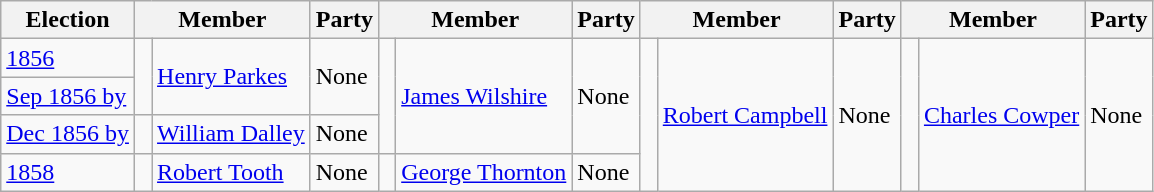<table class="wikitable">
<tr>
<th>Election</th>
<th colspan="2">Member</th>
<th>Party</th>
<th colspan="2">Member</th>
<th>Party</th>
<th colspan="2">Member</th>
<th>Party</th>
<th colspan="2">Member</th>
<th>Party</th>
</tr>
<tr>
<td><a href='#'>1856</a></td>
<td rowspan="2" > </td>
<td rowspan="2"><a href='#'>Henry Parkes</a></td>
<td rowspan="2">None</td>
<td rowspan="3" > </td>
<td rowspan="3"><a href='#'>James Wilshire</a></td>
<td rowspan="3">None</td>
<td rowspan="4" > </td>
<td rowspan="4"><a href='#'>Robert Campbell</a></td>
<td rowspan="4">None</td>
<td rowspan="4" > </td>
<td rowspan="4"><a href='#'>Charles Cowper</a></td>
<td rowspan="4">None</td>
</tr>
<tr>
<td><a href='#'>Sep 1856 by</a></td>
</tr>
<tr>
<td><a href='#'>Dec 1856 by</a></td>
<td> </td>
<td><a href='#'>William Dalley</a></td>
<td>None</td>
</tr>
<tr>
<td><a href='#'>1858</a></td>
<td> </td>
<td><a href='#'>Robert Tooth</a></td>
<td>None</td>
<td> </td>
<td><a href='#'>George Thornton</a></td>
<td>None</td>
</tr>
</table>
